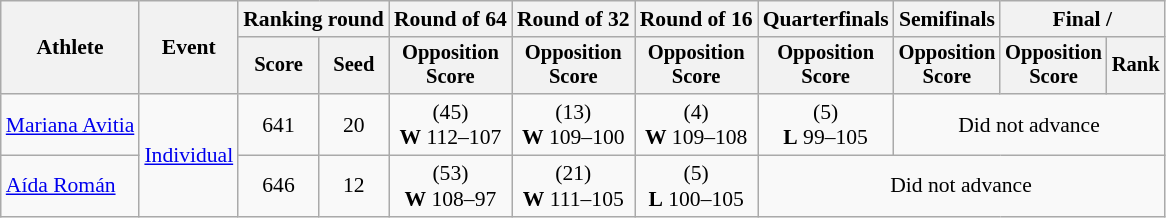<table class="wikitable" style="font-size:90%">
<tr>
<th rowspan="2">Athlete</th>
<th rowspan="2">Event</th>
<th colspan="2">Ranking round</th>
<th>Round of 64</th>
<th>Round of 32</th>
<th>Round of 16</th>
<th>Quarterfinals</th>
<th>Semifinals</th>
<th colspan="2">Final / </th>
</tr>
<tr style="font-size:95%">
<th>Score</th>
<th>Seed</th>
<th>Opposition<br>Score</th>
<th>Opposition<br>Score</th>
<th>Opposition<br>Score</th>
<th>Opposition<br>Score</th>
<th>Opposition<br>Score</th>
<th>Opposition<br>Score</th>
<th>Rank</th>
</tr>
<tr align=center>
<td align=left><a href='#'>Mariana Avitia</a></td>
<td align=left rowspan=2><a href='#'>Individual</a></td>
<td>641</td>
<td>20</td>
<td> (45)<br><strong>W</strong> 112–107</td>
<td> (13)<br><strong>W</strong> 109–100</td>
<td> (4)<br><strong>W</strong> 109–108</td>
<td> (5)<br><strong>L</strong> 99–105</td>
<td colspan=3>Did not advance</td>
</tr>
<tr align=center>
<td align=left><a href='#'>Aída Román</a></td>
<td>646</td>
<td>12</td>
<td> (53)<br><strong>W</strong> 108–97</td>
<td> (21)<br><strong>W</strong> 111–105</td>
<td> (5)<br><strong>L</strong> 100–105</td>
<td colspan=4>Did not advance</td>
</tr>
</table>
